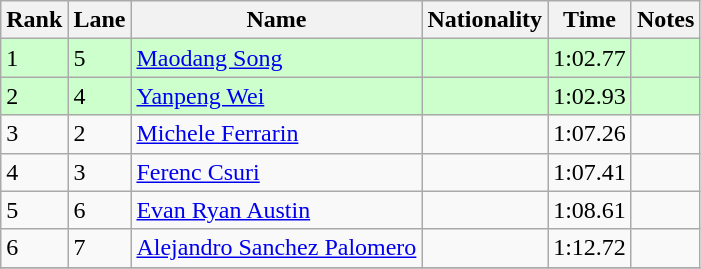<table class="wikitable">
<tr>
<th>Rank</th>
<th>Lane</th>
<th>Name</th>
<th>Nationality</th>
<th>Time</th>
<th>Notes</th>
</tr>
<tr>
<td bgcolor=ccffcc>1</td>
<td bgcolor=ccffcc>5</td>
<td bgcolor=ccffcc><a href='#'>Maodang Song</a></td>
<td bgcolor=ccffcc></td>
<td bgcolor=ccffcc>1:02.77</td>
<td bgcolor=ccffcc></td>
</tr>
<tr>
<td bgcolor=ccffcc>2</td>
<td bgcolor=ccffcc>4</td>
<td bgcolor=ccffcc><a href='#'>Yanpeng Wei</a></td>
<td bgcolor=ccffcc></td>
<td bgcolor=ccffcc>1:02.93</td>
<td bgcolor=ccffcc></td>
</tr>
<tr>
<td>3</td>
<td>2</td>
<td><a href='#'>Michele Ferrarin</a></td>
<td></td>
<td>1:07.26</td>
<td></td>
</tr>
<tr>
<td>4</td>
<td>3</td>
<td><a href='#'>Ferenc Csuri</a></td>
<td></td>
<td>1:07.41</td>
<td></td>
</tr>
<tr>
<td>5</td>
<td>6</td>
<td><a href='#'>Evan Ryan Austin</a></td>
<td></td>
<td>1:08.61</td>
<td></td>
</tr>
<tr>
<td>6</td>
<td>7</td>
<td><a href='#'>Alejandro Sanchez Palomero</a></td>
<td></td>
<td>1:12.72</td>
<td></td>
</tr>
<tr>
</tr>
</table>
